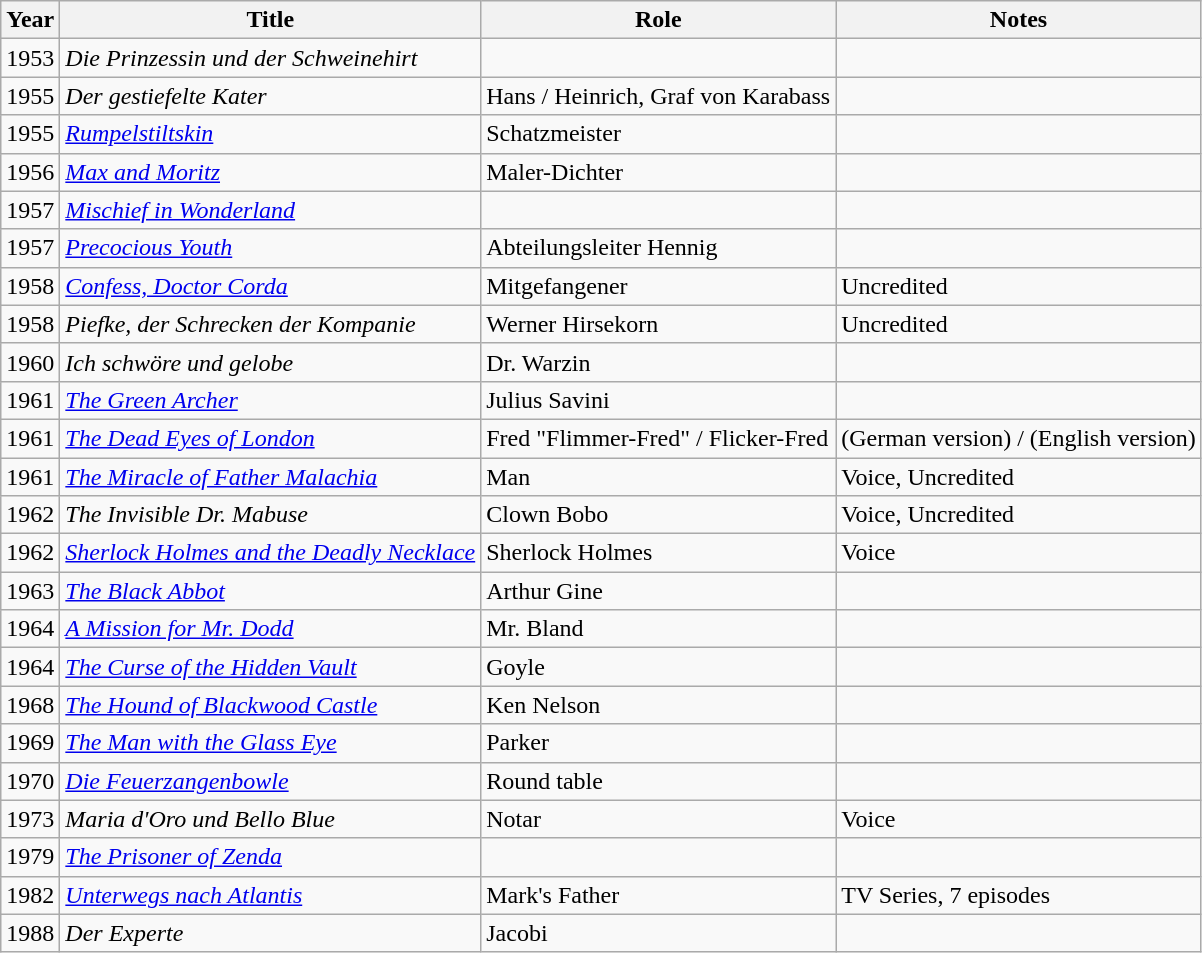<table class="wikitable">
<tr>
<th>Year</th>
<th>Title</th>
<th>Role</th>
<th>Notes</th>
</tr>
<tr>
<td>1953</td>
<td><em>Die Prinzessin und der Schweinehirt</em></td>
<td></td>
<td></td>
</tr>
<tr>
<td>1955</td>
<td><em>Der gestiefelte Kater</em></td>
<td>Hans / Heinrich, Graf von Karabass</td>
<td></td>
</tr>
<tr>
<td>1955</td>
<td><em><a href='#'>Rumpelstiltskin</a></em></td>
<td>Schatzmeister</td>
<td></td>
</tr>
<tr>
<td>1956</td>
<td><em><a href='#'>Max and Moritz</a></em></td>
<td>Maler-Dichter</td>
<td></td>
</tr>
<tr>
<td>1957</td>
<td><em><a href='#'>Mischief in Wonderland</a></em></td>
<td></td>
<td></td>
</tr>
<tr>
<td>1957</td>
<td><em><a href='#'>Precocious Youth</a></em></td>
<td>Abteilungsleiter Hennig</td>
<td></td>
</tr>
<tr>
<td>1958</td>
<td><em><a href='#'>Confess, Doctor Corda</a></em></td>
<td>Mitgefangener</td>
<td>Uncredited</td>
</tr>
<tr>
<td>1958</td>
<td><em>Piefke, der Schrecken der Kompanie</em></td>
<td>Werner Hirsekorn</td>
<td>Uncredited</td>
</tr>
<tr>
<td>1960</td>
<td><em>Ich schwöre und gelobe</em></td>
<td>Dr. Warzin</td>
<td></td>
</tr>
<tr>
<td>1961</td>
<td><em><a href='#'>The Green Archer</a></em></td>
<td>Julius Savini</td>
<td></td>
</tr>
<tr>
<td>1961</td>
<td><em><a href='#'>The Dead Eyes of London</a></em></td>
<td>Fred "Flimmer-Fred" / Flicker-Fred</td>
<td>(German version) / (English version)</td>
</tr>
<tr>
<td>1961</td>
<td><em><a href='#'>The Miracle of Father Malachia</a></em></td>
<td>Man</td>
<td>Voice, Uncredited</td>
</tr>
<tr>
<td>1962</td>
<td><em>The Invisible Dr. Mabuse</em></td>
<td>Clown Bobo</td>
<td>Voice, Uncredited</td>
</tr>
<tr>
<td>1962</td>
<td><em><a href='#'>Sherlock Holmes and the Deadly Necklace</a></em></td>
<td>Sherlock Holmes</td>
<td>Voice</td>
</tr>
<tr>
<td>1963</td>
<td><em><a href='#'>The Black Abbot</a></em></td>
<td>Arthur Gine</td>
<td></td>
</tr>
<tr>
<td>1964</td>
<td><em><a href='#'>A Mission for Mr. Dodd</a></em></td>
<td>Mr. Bland</td>
<td></td>
</tr>
<tr>
<td>1964</td>
<td><em><a href='#'>The Curse of the Hidden Vault</a></em></td>
<td>Goyle</td>
<td></td>
</tr>
<tr>
<td>1968</td>
<td><em><a href='#'>The Hound of Blackwood Castle</a></em></td>
<td>Ken Nelson</td>
<td></td>
</tr>
<tr>
<td>1969</td>
<td><em><a href='#'>The Man with the Glass Eye</a></em></td>
<td>Parker</td>
<td></td>
</tr>
<tr>
<td>1970</td>
<td><em><a href='#'>Die Feuerzangenbowle</a></em></td>
<td>Round table</td>
<td></td>
</tr>
<tr>
<td>1973</td>
<td><em>Maria d'Oro und Bello Blue</em></td>
<td>Notar</td>
<td>Voice</td>
</tr>
<tr>
<td>1979</td>
<td><em><a href='#'>The Prisoner of Zenda</a></em></td>
<td></td>
<td></td>
</tr>
<tr>
<td>1982</td>
<td><em><a href='#'>Unterwegs nach Atlantis</a></em></td>
<td>Mark's Father</td>
<td>TV Series, 7 episodes</td>
</tr>
<tr>
<td>1988</td>
<td><em>Der Experte</em></td>
<td>Jacobi</td>
<td></td>
</tr>
</table>
